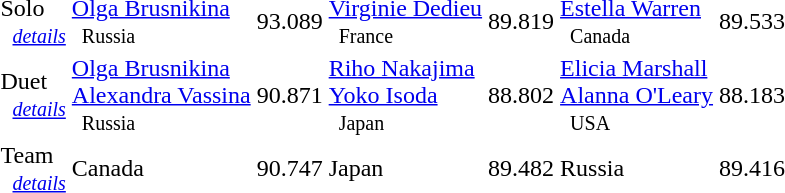<table>
<tr>
<td>Solo<br>   <small><em><a href='#'>details</a></em></small></td>
<td><a href='#'>Olga Brusnikina</a> <small><br>   Russia </small></td>
<td>93.089</td>
<td><a href='#'>Virginie Dedieu</a> <small><br>   France </small></td>
<td>89.819</td>
<td><a href='#'>Estella Warren</a> <small><br>   Canada </small></td>
<td>89.533</td>
</tr>
<tr>
<td>Duet<br>   <small><em><a href='#'>details</a></em></small></td>
<td><a href='#'>Olga Brusnikina</a> <br> <a href='#'>Alexandra Vassina</a> <small><br>   Russia </small></td>
<td>90.871</td>
<td><a href='#'>Riho Nakajima</a> <br> <a href='#'>Yoko Isoda</a> <small><br>   Japan </small></td>
<td>88.802</td>
<td><a href='#'>Elicia Marshall</a> <br> <a href='#'>Alanna O'Leary</a> <small><br>   USA </small></td>
<td>88.183</td>
</tr>
<tr>
<td>Team<br>   <small><em><a href='#'>details</a></em></small></td>
<td> Canada</td>
<td>90.747</td>
<td> Japan</td>
<td>89.482</td>
<td> Russia</td>
<td>89.416</td>
</tr>
<tr>
</tr>
</table>
